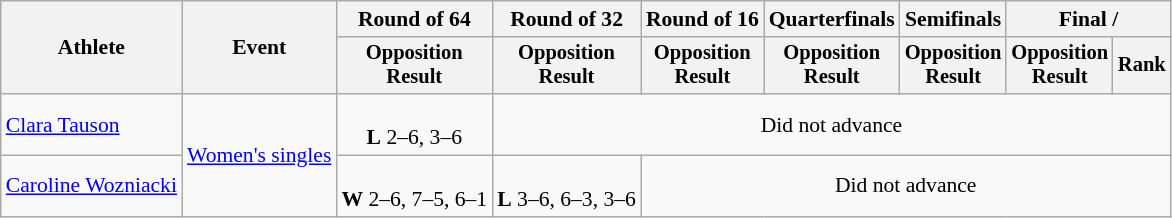<table class="wikitable" style="font-size:90%;">
<tr>
<th rowspan=2>Athlete</th>
<th rowspan=2>Event</th>
<th>Round of 64</th>
<th>Round of 32</th>
<th>Round of 16</th>
<th>Quarterfinals</th>
<th>Semifinals</th>
<th colspan=2>Final / </th>
</tr>
<tr style="font-size:95%">
<th>Opposition<br>Result</th>
<th>Opposition<br>Result</th>
<th>Opposition<br>Result</th>
<th>Opposition<br>Result</th>
<th>Opposition<br>Result</th>
<th>Opposition<br>Result</th>
<th>Rank</th>
</tr>
<tr align=center>
<td align=left><a href='#'>Clara Tauson</a></td>
<td align=left rowspan=2><a href='#'>Women's singles</a></td>
<td><br><strong>L</strong> 2–6, 3–6</td>
<td colspan=6>Did not advance</td>
</tr>
<tr align=center>
<td align=left><a href='#'>Caroline Wozniacki</a></td>
<td><br><strong>W</strong> 2–6, 7–5, 6–1</td>
<td><br><strong>L</strong> 3–6, 6–3, 3–6</td>
<td colspan=5>Did not advance</td>
</tr>
</table>
